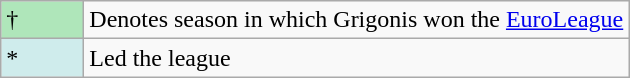<table class="wikitable">
<tr>
<td style="background:#AFE6BA; width:3em;">†</td>
<td>Denotes season in which Grigonis won the <a href='#'>EuroLeague</a></td>
</tr>
<tr>
<td style="background:#CFECEC; width:1em">*</td>
<td>Led the league</td>
</tr>
</table>
